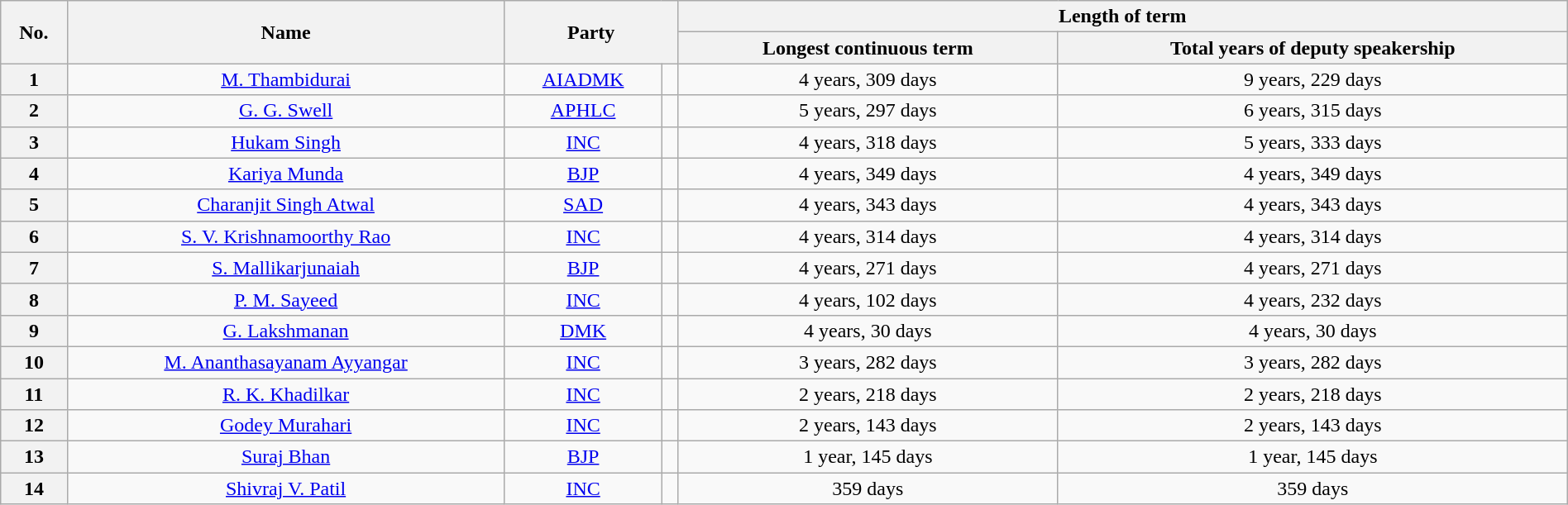<table class="wikitable sortable" style="width:100%; text-align:center">
<tr>
<th rowspan=2>No.</th>
<th rowspan=2>Name</th>
<th rowspan=2 colspan=2>Party</th>
<th colspan=2>Length of term</th>
</tr>
<tr>
<th>Longest continuous term</th>
<th>Total years of deputy speakership</th>
</tr>
<tr>
<th>1</th>
<td><a href='#'>M. Thambidurai</a></td>
<td><a href='#'>AIADMK</a></td>
<td></td>
<td>4 years, 309 days</td>
<td>9 years, 229 days</td>
</tr>
<tr>
<th>2</th>
<td><a href='#'>G. G. Swell</a></td>
<td><a href='#'>APHLC</a></td>
<td></td>
<td>5 years, 297 days</td>
<td>6 years, 315 days</td>
</tr>
<tr>
<th>3</th>
<td><a href='#'>Hukam Singh</a></td>
<td><a href='#'>INC</a></td>
<td></td>
<td>4 years, 318 days</td>
<td>5 years, 333 days</td>
</tr>
<tr>
<th>4</th>
<td><a href='#'>Kariya Munda</a></td>
<td><a href='#'>BJP</a></td>
<td></td>
<td>4 years, 349 days</td>
<td>4 years, 349 days</td>
</tr>
<tr>
<th>5</th>
<td><a href='#'>Charanjit Singh Atwal</a></td>
<td><a href='#'>SAD</a></td>
<td></td>
<td>4 years, 343 days</td>
<td>4 years, 343 days</td>
</tr>
<tr>
<th>6</th>
<td><a href='#'>S. V. Krishnamoorthy Rao</a></td>
<td><a href='#'>INC</a></td>
<td></td>
<td>4 years, 314 days</td>
<td>4 years, 314 days</td>
</tr>
<tr>
<th>7</th>
<td><a href='#'>S. Mallikarjunaiah</a></td>
<td><a href='#'>BJP</a></td>
<td></td>
<td>4 years, 271 days</td>
<td>4 years, 271 days</td>
</tr>
<tr>
<th>8</th>
<td><a href='#'>P. M. Sayeed</a></td>
<td><a href='#'>INC</a></td>
<td></td>
<td>4 years, 102 days</td>
<td>4 years, 232 days</td>
</tr>
<tr>
<th>9</th>
<td><a href='#'>G. Lakshmanan</a></td>
<td><a href='#'>DMK</a></td>
<td></td>
<td>4 years, 30 days</td>
<td>4 years, 30 days</td>
</tr>
<tr>
<th>10</th>
<td><a href='#'>M. Ananthasayanam Ayyangar</a></td>
<td><a href='#'>INC</a></td>
<td></td>
<td>3 years, 282 days</td>
<td>3 years, 282 days</td>
</tr>
<tr>
<th>11</th>
<td><a href='#'>R. K. Khadilkar</a></td>
<td><a href='#'>INC</a></td>
<td></td>
<td>2 years, 218 days</td>
<td>2 years, 218 days</td>
</tr>
<tr>
<th>12</th>
<td><a href='#'>Godey Murahari</a></td>
<td><a href='#'>INC</a></td>
<td></td>
<td>2 years, 143 days</td>
<td>2 years, 143 days</td>
</tr>
<tr>
<th>13</th>
<td><a href='#'>Suraj Bhan</a></td>
<td><a href='#'>BJP</a></td>
<td></td>
<td>1 year, 145 days</td>
<td>1 year, 145 days</td>
</tr>
<tr>
<th>14</th>
<td><a href='#'>Shivraj V. Patil</a></td>
<td><a href='#'>INC</a></td>
<td></td>
<td>359 days</td>
<td>359 days</td>
</tr>
</table>
